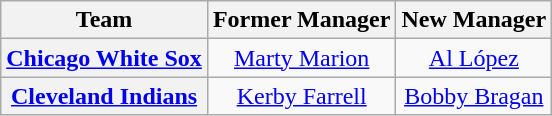<table class="wikitable plainrowheaders" style="text-align:center;">
<tr>
<th>Team</th>
<th>Former Manager</th>
<th>New Manager</th>
</tr>
<tr>
<th scope="row" style="text-align:center;"><a href='#'>Chicago White Sox</a></th>
<td><a href='#'>Marty Marion</a></td>
<td><a href='#'>Al López</a></td>
</tr>
<tr>
<th scope="row" style="text-align:center;"><a href='#'>Cleveland Indians</a></th>
<td><a href='#'>Kerby Farrell</a></td>
<td><a href='#'>Bobby Bragan</a></td>
</tr>
</table>
